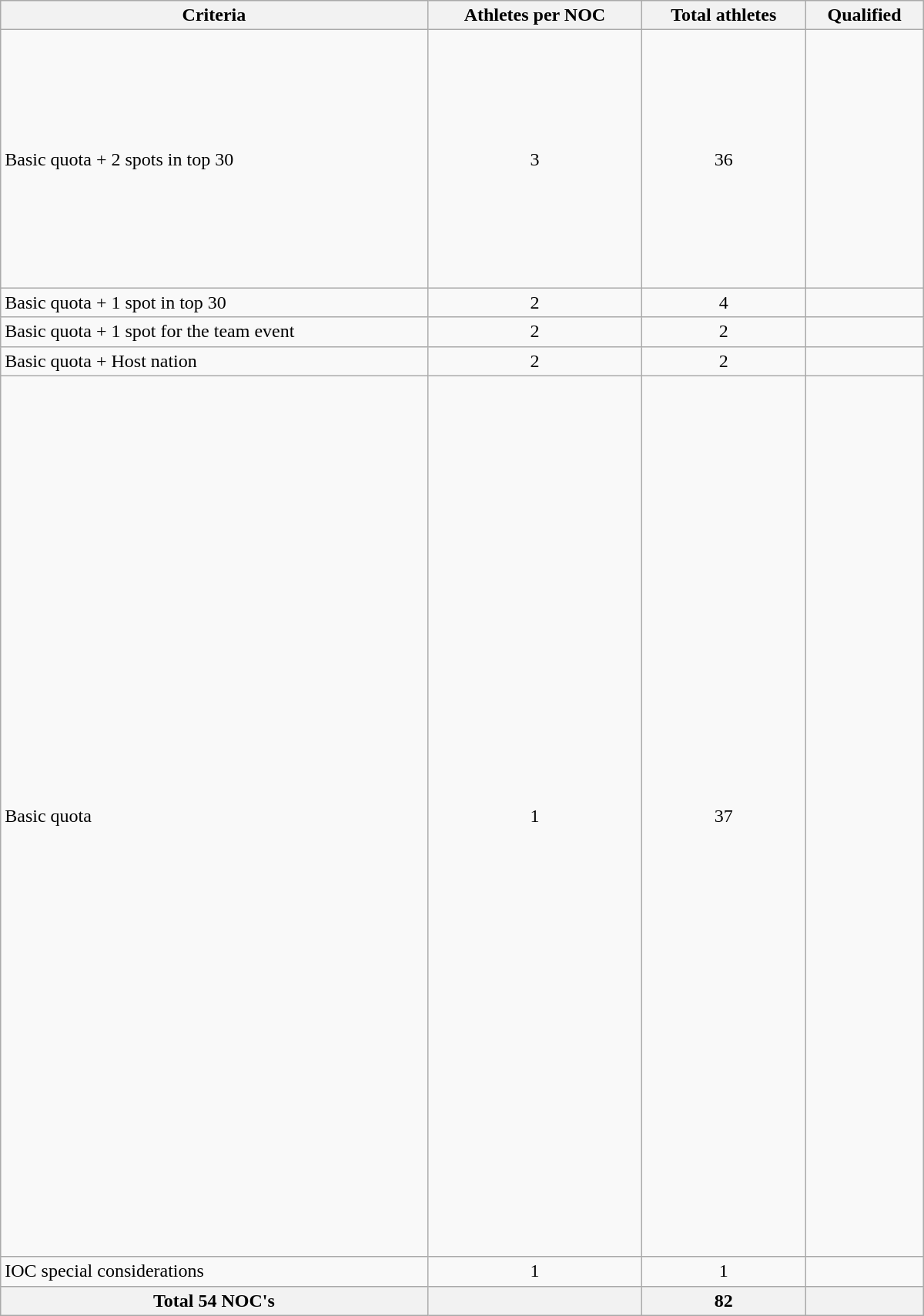<table class="wikitable" width=800>
<tr>
<th>Criteria</th>
<th>Athletes per NOC</th>
<th>Total athletes</th>
<th>Qualified</th>
</tr>
<tr>
<td>Basic quota + 2 spots in top 30</td>
<td align=center>3</td>
<td align=center>36</td>
<td><br><br><br><br><br><br><s></s><br><br><br><br><br><br></td>
</tr>
<tr>
<td>Basic quota + 1 spot in top 30</td>
<td align=center>2</td>
<td align=center>4</td>
<td><br></td>
</tr>
<tr>
<td>Basic quota + 1 spot for the team event</td>
<td align=center>2</td>
<td align=center>2</td>
<td></td>
</tr>
<tr>
<td>Basic quota + Host nation</td>
<td align=center>2</td>
<td align=center>2</td>
<td></td>
</tr>
<tr>
<td>Basic quota</td>
<td align=center>1</td>
<td align=center>37</td>
<td><br><br><br><br><br><br><br><br><br><br><s></s><br><br><s></s><br><br><br><br><br><br><br><br><br><br><br><br><br><br><br><br><br><br><br><br><s></s><br><br><s></s><br><br><br><br><s></s><br><br><s></s><br><br></td>
</tr>
<tr>
<td>IOC special considerations</td>
<td align=center>1</td>
<td align=center>1</td>
<td></td>
</tr>
<tr>
<th>Total 54 NOC's</th>
<th></th>
<th>82</th>
<th></th>
</tr>
</table>
